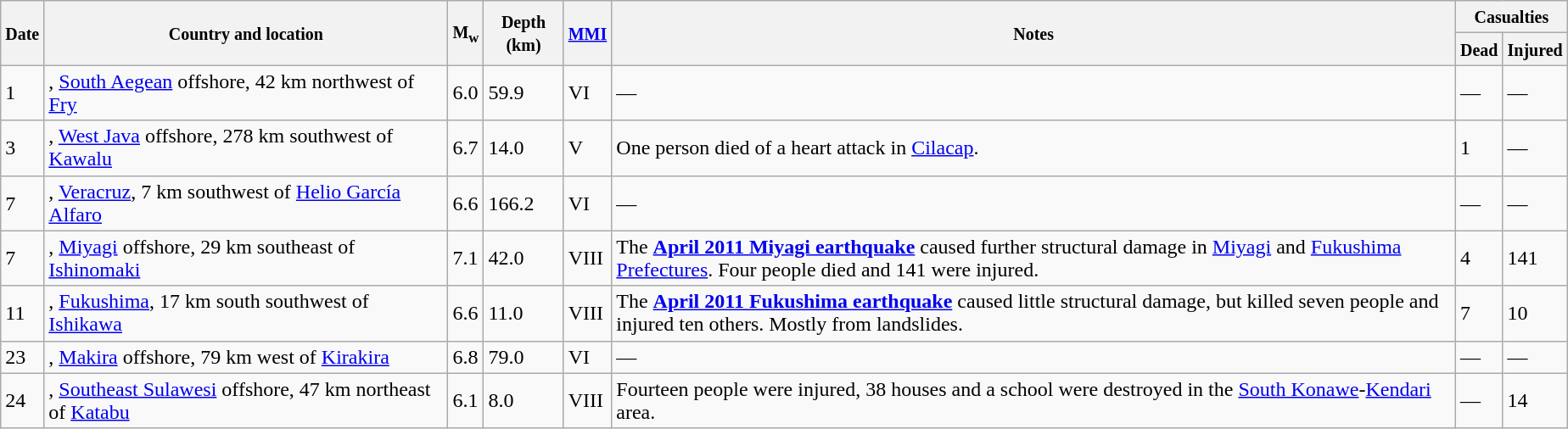<table class="wikitable sortable" style="border:1px black; margin-left:1em;">
<tr>
<th rowspan="2"><small>Date</small></th>
<th rowspan="2" style="width: 310px"><small>Country and location</small></th>
<th rowspan="2"><small>M<sub>w</sub></small></th>
<th rowspan="2"><small>Depth (km)</small></th>
<th rowspan="2"><small><a href='#'>MMI</a></small></th>
<th rowspan="2" class="unsortable"><small>Notes</small></th>
<th colspan="2"><small>Casualties</small></th>
</tr>
<tr>
<th><small>Dead</small></th>
<th><small>Injured</small></th>
</tr>
<tr>
<td>1</td>
<td>, <a href='#'>South Aegean</a> offshore, 42 km northwest of <a href='#'>Fry</a></td>
<td>6.0</td>
<td>59.9</td>
<td>VI</td>
<td>—</td>
<td>—</td>
<td>—</td>
</tr>
<tr>
<td>3</td>
<td>, <a href='#'>West Java</a> offshore, 278 km southwest of <a href='#'>Kawalu</a></td>
<td>6.7</td>
<td>14.0</td>
<td>V</td>
<td>One person died of a heart attack in <a href='#'>Cilacap</a>.</td>
<td>1</td>
<td>—</td>
</tr>
<tr>
<td>7</td>
<td>, <a href='#'>Veracruz</a>, 7 km southwest of <a href='#'>Helio García Alfaro</a></td>
<td>6.6</td>
<td>166.2</td>
<td>VI</td>
<td>—</td>
<td>—</td>
<td>—</td>
</tr>
<tr>
<td>7</td>
<td>, <a href='#'>Miyagi</a> offshore, 29 km southeast of <a href='#'>Ishinomaki</a></td>
<td>7.1</td>
<td>42.0</td>
<td>VIII</td>
<td>The <strong><a href='#'>April 2011 Miyagi earthquake</a></strong> caused further structural damage in <a href='#'>Miyagi</a> and <a href='#'>Fukushima Prefectures</a>. Four people died and 141 were injured.</td>
<td>4</td>
<td>141</td>
</tr>
<tr>
<td>11</td>
<td>, <a href='#'>Fukushima</a>, 17 km south southwest of <a href='#'>Ishikawa</a></td>
<td>6.6</td>
<td>11.0</td>
<td>VIII</td>
<td>The <strong><a href='#'>April 2011 Fukushima earthquake</a></strong> caused little structural damage, but killed seven people and injured ten others. Mostly from landslides.</td>
<td>7</td>
<td>10</td>
</tr>
<tr>
<td>23</td>
<td>, <a href='#'>Makira</a> offshore, 79 km west of <a href='#'>Kirakira</a></td>
<td>6.8</td>
<td>79.0</td>
<td>VI</td>
<td>—</td>
<td>—</td>
<td>—</td>
</tr>
<tr>
<td>24</td>
<td>, <a href='#'>Southeast Sulawesi</a> offshore, 47 km northeast of <a href='#'>Katabu</a></td>
<td>6.1</td>
<td>8.0</td>
<td>VIII</td>
<td>Fourteen people were injured, 38 houses and a school were destroyed in the <a href='#'>South Konawe</a>-<a href='#'>Kendari</a> area.</td>
<td>—</td>
<td>14</td>
</tr>
<tr>
</tr>
</table>
